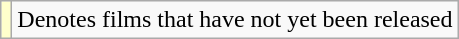<table class="wikitable">
<tr>
<td style="background:#ffc;"></td>
<td>Denotes films that have not yet been released</td>
</tr>
</table>
